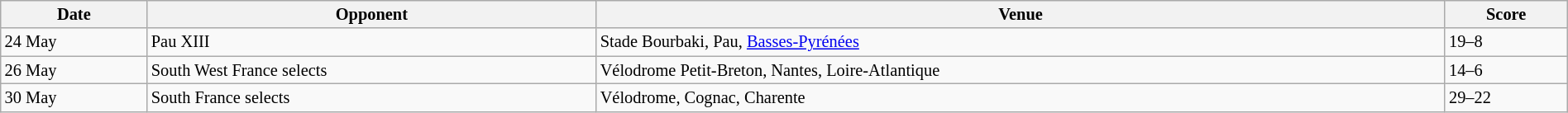<table class="wikitable"  style="font-size:85%; width:100%;">
<tr>
<th>Date</th>
<th>Opponent</th>
<th>Venue</th>
<th>Score</th>
</tr>
<tr>
<td>24 May</td>
<td>Pau XIII</td>
<td>Stade Bourbaki, Pau, <a href='#'>Basses-Pyrénées</a></td>
<td>19–8</td>
</tr>
<tr>
<td>26 May</td>
<td>South West France selects</td>
<td>Vélodrome Petit-Breton, Nantes, Loire-Atlantique</td>
<td>14–6</td>
</tr>
<tr>
<td>30 May</td>
<td>South France selects</td>
<td>Vélodrome, Cognac, Charente</td>
<td>29–22</td>
</tr>
</table>
